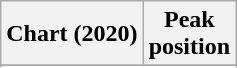<table class="wikitable sortable plainrowheaders" style="text-align:center">
<tr>
<th scope="col">Chart (2020)</th>
<th scope="col">Peak<br>position</th>
</tr>
<tr>
</tr>
<tr>
</tr>
<tr>
</tr>
<tr>
</tr>
</table>
